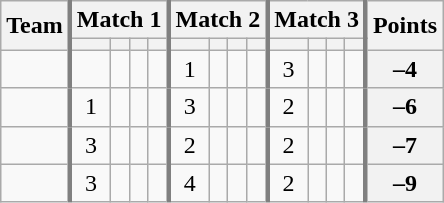<table class="wikitable sortable" style="text-align:center;">
<tr>
<th rowspan=2>Team</th>
<th colspan=4 style="border-left:3px solid gray">Match 1</th>
<th colspan=4 style="border-left:3px solid gray">Match 2</th>
<th colspan=4 style="border-left:3px solid gray">Match 3</th>
<th rowspan=2 style="border-left:3px solid gray">Points</th>
</tr>
<tr>
<th style="border-left:3px solid gray"></th>
<th></th>
<th></th>
<th></th>
<th style="border-left:3px solid gray"></th>
<th></th>
<th></th>
<th></th>
<th style="border-left:3px solid gray"></th>
<th></th>
<th></th>
<th></th>
</tr>
<tr>
<td align=left></td>
<td style="border-left:3px solid gray"></td>
<td></td>
<td></td>
<td></td>
<td style="border-left:3px solid gray">1</td>
<td></td>
<td></td>
<td></td>
<td style="border-left:3px solid gray">3</td>
<td></td>
<td></td>
<td></td>
<th style="border-left:3px solid gray">–4</th>
</tr>
<tr>
<td align=left></td>
<td style="border-left:3px solid gray">1</td>
<td></td>
<td></td>
<td></td>
<td style="border-left:3px solid gray">3</td>
<td></td>
<td></td>
<td></td>
<td style="border-left:3px solid gray">2</td>
<td></td>
<td></td>
<td></td>
<th style="border-left:3px solid gray">–6</th>
</tr>
<tr>
<td align=left></td>
<td style="border-left:3px solid gray">3</td>
<td></td>
<td></td>
<td></td>
<td style="border-left:3px solid gray">2</td>
<td></td>
<td></td>
<td></td>
<td style="border-left:3px solid gray">2</td>
<td></td>
<td></td>
<td></td>
<th style="border-left:3px solid gray">–7</th>
</tr>
<tr>
<td align=left></td>
<td style="border-left:3px solid gray">3</td>
<td></td>
<td></td>
<td></td>
<td style="border-left:3px solid gray">4</td>
<td></td>
<td></td>
<td></td>
<td style="border-left:3px solid gray">2</td>
<td></td>
<td></td>
<td></td>
<th style="border-left:3px solid gray">–9</th>
</tr>
</table>
